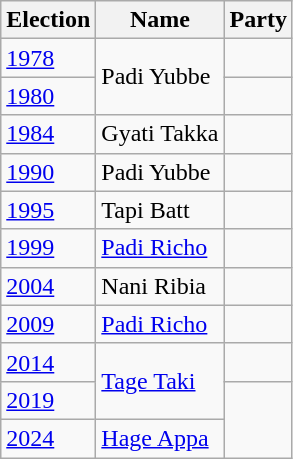<table class="wikitable sortable">
<tr>
<th>Election</th>
<th>Name</th>
<th colspan="2">Party</th>
</tr>
<tr>
<td><a href='#'>1978</a></td>
<td rowspan=2>Padi Yubbe</td>
<td></td>
</tr>
<tr>
<td><a href='#'>1980</a></td>
<td></td>
</tr>
<tr>
<td><a href='#'>1984</a></td>
<td>Gyati Takka</td>
<td></td>
</tr>
<tr>
<td><a href='#'>1990</a></td>
<td>Padi Yubbe</td>
<td></td>
</tr>
<tr>
<td><a href='#'>1995</a></td>
<td>Tapi Batt</td>
<td></td>
</tr>
<tr>
<td><a href='#'>1999</a></td>
<td><a href='#'>Padi Richo</a></td>
<td></td>
</tr>
<tr>
<td><a href='#'>2004</a></td>
<td>Nani Ribia</td>
<td></td>
</tr>
<tr>
<td><a href='#'>2009</a></td>
<td><a href='#'>Padi Richo</a></td>
<td></td>
</tr>
<tr>
<td><a href='#'>2014</a></td>
<td rowspan=2><a href='#'>Tage Taki</a></td>
<td></td>
</tr>
<tr>
<td><a href='#'>2019</a></td>
</tr>
<tr>
<td><a href='#'>2024</a></td>
<td><a href='#'>Hage Appa</a></td>
</tr>
</table>
